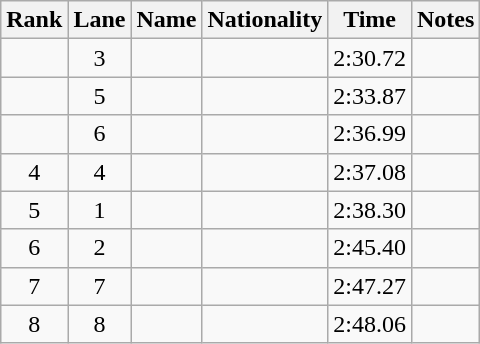<table class="wikitable sortable" style="text-align:center">
<tr>
<th>Rank</th>
<th>Lane</th>
<th>Name</th>
<th>Nationality</th>
<th>Time</th>
<th>Notes</th>
</tr>
<tr>
<td></td>
<td>3</td>
<td align=left></td>
<td align=left></td>
<td>2:30.72</td>
<td><strong></strong></td>
</tr>
<tr>
<td></td>
<td>5</td>
<td align=left></td>
<td align=left></td>
<td>2:33.87</td>
<td></td>
</tr>
<tr>
<td></td>
<td>6</td>
<td align=left></td>
<td align=left></td>
<td>2:36.99</td>
<td></td>
</tr>
<tr>
<td>4</td>
<td>4</td>
<td align=left></td>
<td align=left></td>
<td>2:37.08</td>
<td></td>
</tr>
<tr>
<td>5</td>
<td>1</td>
<td align=left></td>
<td align=left></td>
<td>2:38.30</td>
<td></td>
</tr>
<tr>
<td>6</td>
<td>2</td>
<td align=left></td>
<td align=left></td>
<td>2:45.40</td>
<td></td>
</tr>
<tr>
<td>7</td>
<td>7</td>
<td align=left></td>
<td align=left></td>
<td>2:47.27</td>
<td></td>
</tr>
<tr>
<td>8</td>
<td>8</td>
<td align=left></td>
<td align=left></td>
<td>2:48.06</td>
<td></td>
</tr>
</table>
